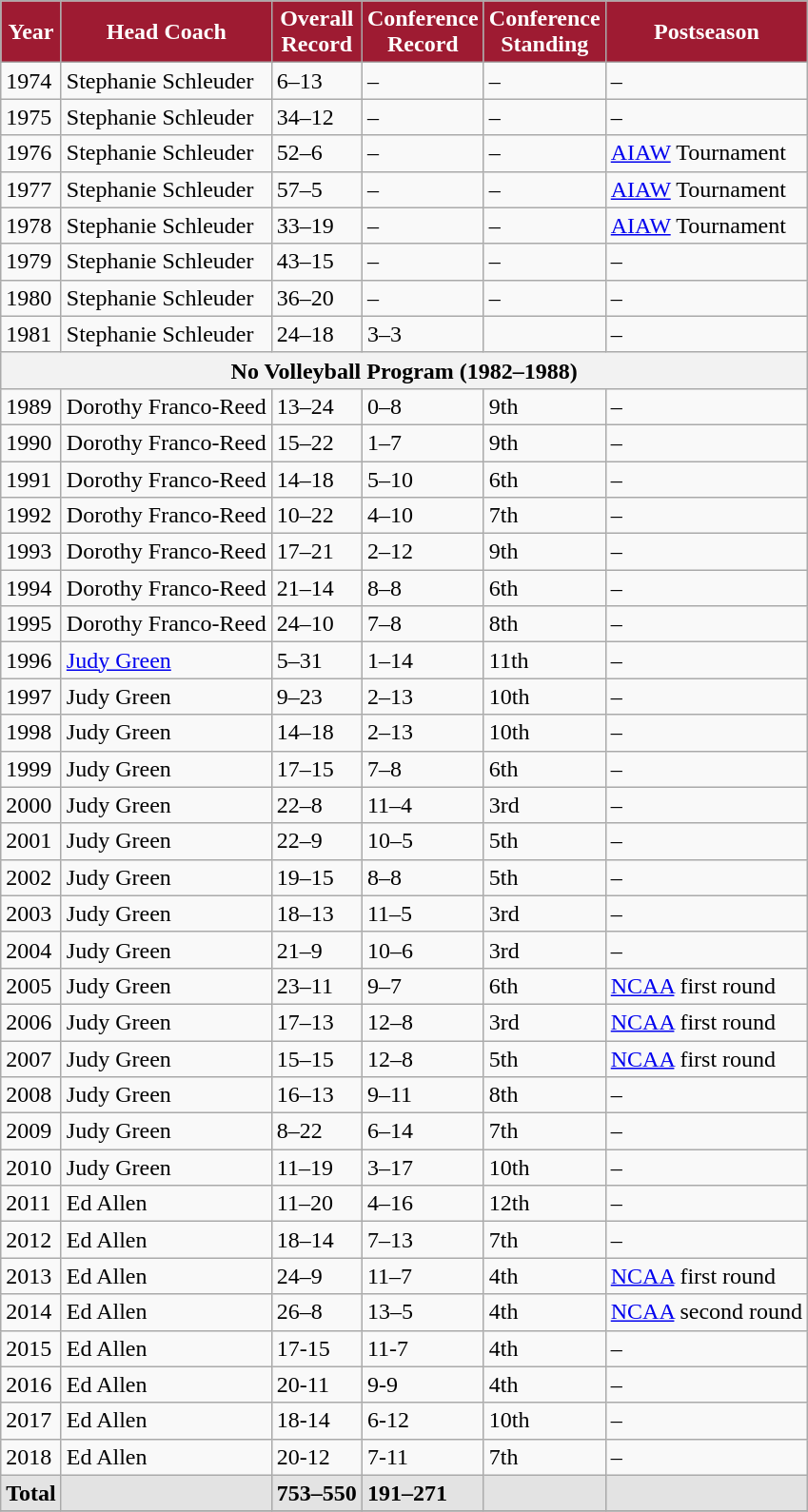<table class="wikitable">
<tr>
<th style="background: #9E1B32; color:white;">Year</th>
<th style="background: #9E1B32; color:white;">Head Coach</th>
<th style="background: #9E1B32; color:white;">Overall <br> Record</th>
<th style="background: #9E1B32; color:white;">Conference<br> Record</th>
<th style="background: #9E1B32; color:white;">Conference<br> Standing</th>
<th style="background: #9E1B32; color:white;">Postseason</th>
</tr>
<tr>
<td>1974</td>
<td>Stephanie Schleuder</td>
<td>6–13</td>
<td>–</td>
<td>–</td>
<td>–</td>
</tr>
<tr>
<td>1975</td>
<td>Stephanie Schleuder</td>
<td>34–12</td>
<td>–</td>
<td>–</td>
<td>–</td>
</tr>
<tr>
<td>1976</td>
<td>Stephanie Schleuder</td>
<td>52–6</td>
<td>–</td>
<td>–</td>
<td><a href='#'>AIAW</a> Tournament</td>
</tr>
<tr>
<td>1977</td>
<td>Stephanie Schleuder</td>
<td>57–5</td>
<td>–</td>
<td>–</td>
<td><a href='#'>AIAW</a> Tournament</td>
</tr>
<tr>
<td>1978</td>
<td>Stephanie Schleuder</td>
<td>33–19</td>
<td>–</td>
<td>–</td>
<td><a href='#'>AIAW</a> Tournament</td>
</tr>
<tr>
<td>1979</td>
<td>Stephanie Schleuder</td>
<td>43–15</td>
<td>–</td>
<td>–</td>
<td>–</td>
</tr>
<tr>
<td>1980</td>
<td>Stephanie Schleuder</td>
<td>36–20</td>
<td>–</td>
<td>–</td>
<td>–<br></td>
</tr>
<tr>
<td>1981</td>
<td>Stephanie Schleuder</td>
<td>24–18</td>
<td>3–3</td>
<td></td>
<td>–</td>
</tr>
<tr>
<th colspan=6>No Volleyball Program (1982–1988)</th>
</tr>
<tr>
<td>1989</td>
<td>Dorothy Franco-Reed</td>
<td>13–24</td>
<td>0–8</td>
<td>9th</td>
<td>–</td>
</tr>
<tr>
<td>1990</td>
<td>Dorothy Franco-Reed</td>
<td>15–22</td>
<td>1–7</td>
<td>9th</td>
<td>–</td>
</tr>
<tr>
<td>1991</td>
<td>Dorothy Franco-Reed</td>
<td>14–18</td>
<td>5–10</td>
<td>6th</td>
<td>–</td>
</tr>
<tr>
<td>1992</td>
<td>Dorothy Franco-Reed</td>
<td>10–22</td>
<td>4–10</td>
<td>7th</td>
<td>–</td>
</tr>
<tr>
<td>1993</td>
<td>Dorothy Franco-Reed</td>
<td>17–21</td>
<td>2–12</td>
<td>9th</td>
<td>–</td>
</tr>
<tr>
<td>1994</td>
<td>Dorothy Franco-Reed</td>
<td>21–14</td>
<td>8–8</td>
<td>6th</td>
<td>–</td>
</tr>
<tr>
<td>1995</td>
<td>Dorothy Franco-Reed</td>
<td>24–10</td>
<td>7–8</td>
<td>8th</td>
<td>–</td>
</tr>
<tr>
<td>1996</td>
<td><a href='#'>Judy Green</a></td>
<td>5–31</td>
<td>1–14</td>
<td>11th</td>
<td>–</td>
</tr>
<tr>
<td>1997</td>
<td>Judy Green</td>
<td>9–23</td>
<td>2–13</td>
<td>10th</td>
<td>–</td>
</tr>
<tr>
<td>1998</td>
<td>Judy Green</td>
<td>14–18</td>
<td>2–13</td>
<td>10th</td>
<td>–</td>
</tr>
<tr>
<td>1999</td>
<td>Judy Green</td>
<td>17–15</td>
<td>7–8</td>
<td>6th</td>
<td>–</td>
</tr>
<tr>
<td>2000</td>
<td>Judy Green</td>
<td>22–8</td>
<td>11–4</td>
<td>3rd</td>
<td>–</td>
</tr>
<tr>
<td>2001</td>
<td>Judy Green</td>
<td>22–9</td>
<td>10–5</td>
<td>5th</td>
<td>–</td>
</tr>
<tr>
<td>2002</td>
<td>Judy Green</td>
<td>19–15</td>
<td>8–8</td>
<td>5th</td>
<td>–</td>
</tr>
<tr>
<td>2003</td>
<td>Judy Green</td>
<td>18–13</td>
<td>11–5</td>
<td>3rd</td>
<td>–</td>
</tr>
<tr>
<td>2004</td>
<td>Judy Green</td>
<td>21–9</td>
<td>10–6</td>
<td>3rd</td>
<td>–</td>
</tr>
<tr>
<td>2005</td>
<td>Judy Green</td>
<td>23–11</td>
<td>9–7</td>
<td>6th</td>
<td><a href='#'>NCAA</a> first round</td>
</tr>
<tr>
<td>2006</td>
<td>Judy Green</td>
<td>17–13</td>
<td>12–8</td>
<td>3rd</td>
<td><a href='#'>NCAA</a> first round</td>
</tr>
<tr>
<td>2007</td>
<td>Judy Green</td>
<td>15–15</td>
<td>12–8</td>
<td>5th</td>
<td><a href='#'>NCAA</a> first round</td>
</tr>
<tr>
<td>2008</td>
<td>Judy Green</td>
<td>16–13</td>
<td>9–11</td>
<td>8th</td>
<td>–</td>
</tr>
<tr>
<td>2009</td>
<td>Judy Green</td>
<td>8–22</td>
<td>6–14</td>
<td>7th</td>
<td>–</td>
</tr>
<tr>
<td>2010</td>
<td>Judy Green</td>
<td>11–19</td>
<td>3–17</td>
<td>10th</td>
<td>–</td>
</tr>
<tr>
<td>2011</td>
<td>Ed Allen</td>
<td>11–20</td>
<td>4–16</td>
<td>12th</td>
<td>–</td>
</tr>
<tr>
<td>2012</td>
<td>Ed Allen</td>
<td>18–14</td>
<td>7–13</td>
<td>7th</td>
<td>–</td>
</tr>
<tr>
<td>2013</td>
<td>Ed Allen</td>
<td>24–9</td>
<td>11–7</td>
<td>4th</td>
<td><a href='#'>NCAA</a> first round</td>
</tr>
<tr>
<td>2014</td>
<td>Ed Allen</td>
<td>26–8</td>
<td>13–5</td>
<td>4th</td>
<td><a href='#'>NCAA</a> second round</td>
</tr>
<tr>
<td>2015</td>
<td>Ed Allen</td>
<td>17-15</td>
<td>11-7</td>
<td>4th</td>
<td>–</td>
</tr>
<tr>
<td>2016</td>
<td>Ed Allen</td>
<td>20-11</td>
<td>9-9</td>
<td>4th</td>
<td>–</td>
</tr>
<tr>
<td>2017</td>
<td>Ed Allen</td>
<td>18-14</td>
<td>6-12</td>
<td>10th</td>
<td>–</td>
</tr>
<tr>
<td>2018</td>
<td>Ed Allen</td>
<td>20-12</td>
<td>7-11</td>
<td>7th</td>
<td>–</td>
</tr>
<tr style="background: #e3e3e3;">
<td><strong>Total</strong></td>
<td></td>
<td><strong>753–550</strong></td>
<td><strong>191–271</strong></td>
<td></td>
<td></td>
</tr>
<tr>
</tr>
</table>
